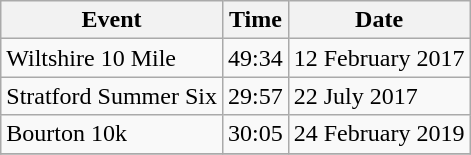<table class="wikitable">
<tr>
<th>Event</th>
<th>Time</th>
<th>Date</th>
</tr>
<tr>
<td>Wiltshire 10 Mile</td>
<td>49:34</td>
<td>12 February 2017</td>
</tr>
<tr>
<td>Stratford Summer Six</td>
<td>29:57</td>
<td>22 July 2017</td>
</tr>
<tr>
<td>Bourton 10k</td>
<td>30:05</td>
<td>24 February 2019</td>
</tr>
<tr>
</tr>
</table>
